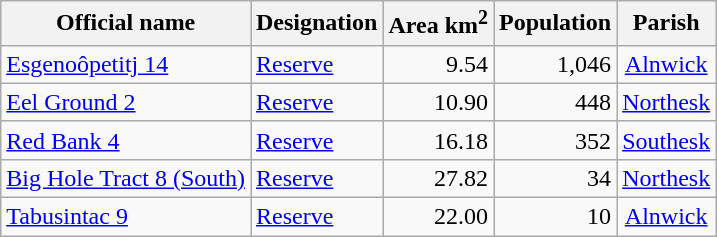<table class="wikitable">
<tr>
<th>Official name</th>
<th>Designation</th>
<th>Area km<sup>2</sup></th>
<th>Population</th>
<th>Parish</th>
</tr>
<tr>
<td><a href='#'>Esgenoôpetitj 14</a></td>
<td><a href='#'>Reserve</a></td>
<td align="right">9.54</td>
<td align="right">1,046</td>
<td align="center"><a href='#'>Alnwick</a></td>
</tr>
<tr>
<td><a href='#'>Eel Ground 2</a></td>
<td><a href='#'>Reserve</a></td>
<td align="right">10.90</td>
<td align="right">448</td>
<td align="center"><a href='#'>Northesk</a></td>
</tr>
<tr>
<td><a href='#'>Red Bank 4</a></td>
<td><a href='#'>Reserve</a></td>
<td align="right">16.18</td>
<td align="right">352</td>
<td align="center"><a href='#'>Southesk</a></td>
</tr>
<tr>
<td><a href='#'>Big Hole Tract 8 (South)</a></td>
<td><a href='#'>Reserve</a></td>
<td align="right">27.82</td>
<td align="right">34</td>
<td align="center"><a href='#'>Northesk</a></td>
</tr>
<tr>
<td><a href='#'>Tabusintac 9</a></td>
<td><a href='#'>Reserve</a></td>
<td align="right">22.00</td>
<td align="right">10</td>
<td align="center"><a href='#'>Alnwick</a></td>
</tr>
</table>
